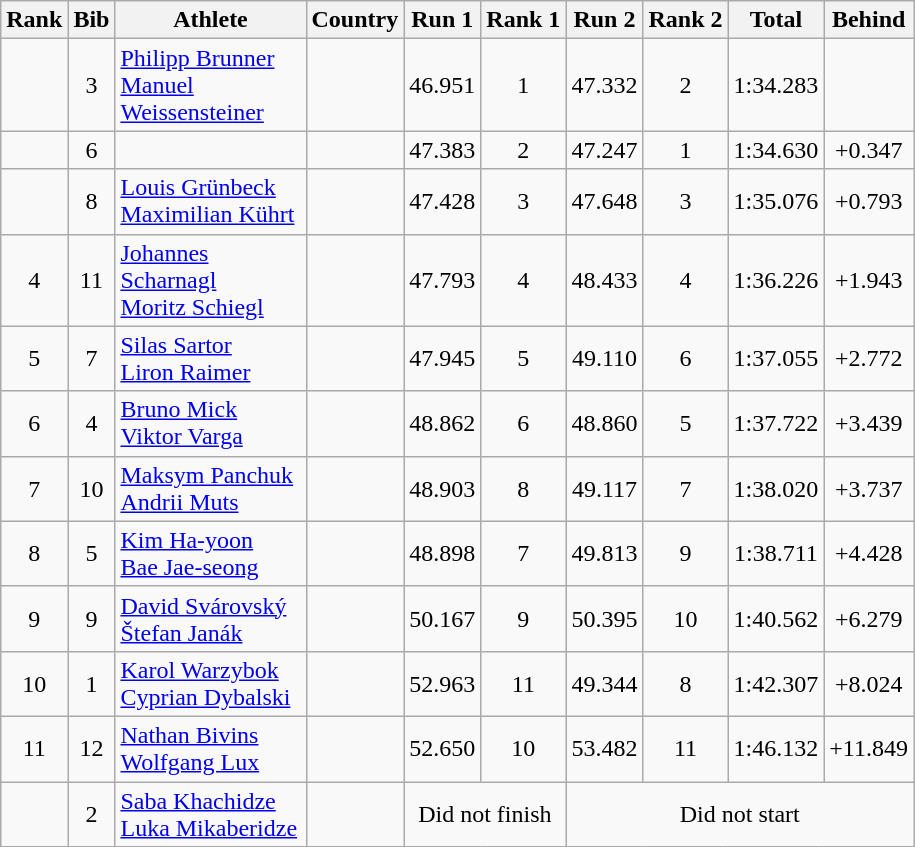<table class="wikitable sortable" style="text-align:center">
<tr>
<th>Rank</th>
<th>Bib</th>
<th width=120>Athlete</th>
<th>Country</th>
<th>Run 1</th>
<th>Rank 1</th>
<th>Run 2</th>
<th>Rank 2</th>
<th>Total</th>
<th>Behind</th>
</tr>
<tr>
<td></td>
<td>3</td>
<td align=left><a href='#'>Philipp Brunner</a><br><a href='#'>Manuel Weissensteiner</a></td>
<td align=left></td>
<td>46.951</td>
<td>1</td>
<td>47.332</td>
<td>2</td>
<td>1:34.283</td>
<td></td>
</tr>
<tr>
<td></td>
<td>6</td>
<td align=left></td>
<td align=left></td>
<td>47.383</td>
<td>2</td>
<td>47.247</td>
<td>1</td>
<td>1:34.630</td>
<td>+0.347</td>
</tr>
<tr>
<td></td>
<td>8</td>
<td align=left><a href='#'>Louis Grünbeck</a><br><a href='#'>Maximilian Kührt</a></td>
<td align=left></td>
<td>47.428</td>
<td>3</td>
<td>47.648</td>
<td>3</td>
<td>1:35.076</td>
<td>+0.793</td>
</tr>
<tr>
<td>4</td>
<td>11</td>
<td align=left><a href='#'>Johannes Scharnagl</a><br><a href='#'>Moritz Schiegl</a></td>
<td align=left></td>
<td>47.793</td>
<td>4</td>
<td>48.433</td>
<td>4</td>
<td>1:36.226</td>
<td>+1.943</td>
</tr>
<tr>
<td>5</td>
<td>7</td>
<td align=left><a href='#'>Silas Sartor</a><br><a href='#'>Liron Raimer</a></td>
<td align=left></td>
<td>47.945</td>
<td>5</td>
<td>49.110</td>
<td>6</td>
<td>1:37.055</td>
<td>+2.772</td>
</tr>
<tr>
<td>6</td>
<td>4</td>
<td align=left><a href='#'>Bruno Mick</a><br><a href='#'>Viktor Varga</a></td>
<td align=left></td>
<td>48.862</td>
<td>6</td>
<td>48.860</td>
<td>5</td>
<td>1:37.722</td>
<td>+3.439</td>
</tr>
<tr>
<td>7</td>
<td>10</td>
<td align=left><a href='#'>Maksym Panchuk</a><br><a href='#'>Andrii Muts</a></td>
<td align=left></td>
<td>48.903</td>
<td>8</td>
<td>49.117</td>
<td>7</td>
<td>1:38.020</td>
<td>+3.737</td>
</tr>
<tr>
<td>8</td>
<td>5</td>
<td align=left><a href='#'>Kim Ha-yoon</a><br><a href='#'>Bae Jae-seong</a></td>
<td align=left></td>
<td>48.898</td>
<td>7</td>
<td>49.813</td>
<td>9</td>
<td>1:38.711</td>
<td>+4.428</td>
</tr>
<tr>
<td>9</td>
<td>9</td>
<td align=left><a href='#'>David Svárovský</a><br><a href='#'>Štefan Janák</a></td>
<td align=left></td>
<td>50.167</td>
<td>9</td>
<td>50.395</td>
<td>10</td>
<td>1:40.562</td>
<td>+6.279</td>
</tr>
<tr>
<td>10</td>
<td>1</td>
<td align=left><a href='#'>Karol Warzybok</a><br><a href='#'>Cyprian Dybalski</a></td>
<td align=left></td>
<td>52.963</td>
<td>11</td>
<td>49.344</td>
<td>8</td>
<td>1:42.307</td>
<td>+8.024</td>
</tr>
<tr>
<td>11</td>
<td>12</td>
<td align=left><a href='#'>Nathan Bivins</a><br><a href='#'>Wolfgang Lux</a></td>
<td align=left></td>
<td>52.650</td>
<td>10</td>
<td>53.482</td>
<td>11</td>
<td>1:46.132</td>
<td>+11.849</td>
</tr>
<tr>
<td></td>
<td>2</td>
<td align=left><a href='#'>Saba Khachidze</a><br><a href='#'>Luka Mikaberidze</a></td>
<td align=left></td>
<td colspan=2>Did not finish</td>
<td colspan=4>Did not start</td>
</tr>
</table>
